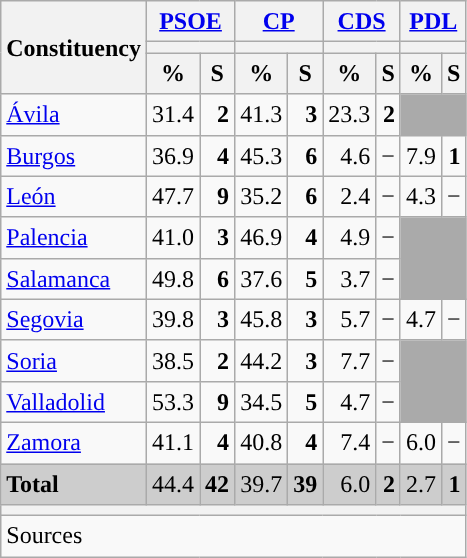<table class="wikitable sortable" style="text-align:right; line-height:20px;">
<tr>
<th rowspan="3">Constituency</th>
<th colspan="2" width="30px" class="unsortable"><a href='#'>PSOE</a></th>
<th colspan="2" width="30px" class="unsortable"><a href='#'>CP</a></th>
<th colspan="2" width="30px" class="unsortable"><a href='#'>CDS</a></th>
<th colspan="2" width="30px" class="unsortable"><a href='#'>PDL</a></th>
</tr>
<tr>
<th colspan="2" style="background:"></th>
<th colspan="2" style="background:"></th>
<th colspan="2" style="background:"></th>
<th colspan="2" style="background:"></th>
</tr>
<tr>
<th data-sort-type="number">%</th>
<th data-sort-type="number">S</th>
<th data-sort-type="number">%</th>
<th data-sort-type="number">S</th>
<th data-sort-type="number">%</th>
<th data-sort-type="number">S</th>
<th data-sort-type="number">%</th>
<th data-sort-type="number">S</th>
</tr>
<tr>
<td align="left"><a href='#'>Ávila</a></td>
<td>31.4</td>
<td><strong>2</strong></td>
<td style="background:">41.3</td>
<td><strong>3</strong></td>
<td>23.3</td>
<td><strong>2</strong></td>
<td colspan="2" bgcolor="#AAAAAA"></td>
</tr>
<tr>
<td align="left"><a href='#'>Burgos</a></td>
<td>36.9</td>
<td><strong>4</strong></td>
<td style="background:">45.3</td>
<td><strong>6</strong></td>
<td>4.6</td>
<td>−</td>
<td>7.9</td>
<td><strong>1</strong></td>
</tr>
<tr>
<td align="left"><a href='#'>León</a></td>
<td style="background:">47.7</td>
<td><strong>9</strong></td>
<td>35.2</td>
<td><strong>6</strong></td>
<td>2.4</td>
<td>−</td>
<td>4.3</td>
<td>−</td>
</tr>
<tr>
<td align="left"><a href='#'>Palencia</a></td>
<td>41.0</td>
<td><strong>3</strong></td>
<td style="background:">46.9</td>
<td><strong>4</strong></td>
<td>4.9</td>
<td>−</td>
<td colspan="2" rowspan="2" bgcolor="#AAAAAA"></td>
</tr>
<tr>
<td align="left"><a href='#'>Salamanca</a></td>
<td style="background:">49.8</td>
<td><strong>6</strong></td>
<td>37.6</td>
<td><strong>5</strong></td>
<td>3.7</td>
<td>−</td>
</tr>
<tr>
<td align="left"><a href='#'>Segovia</a></td>
<td>39.8</td>
<td><strong>3</strong></td>
<td style="background:">45.8</td>
<td><strong>3</strong></td>
<td>5.7</td>
<td>−</td>
<td>4.7</td>
<td>−</td>
</tr>
<tr>
<td align="left"><a href='#'>Soria</a></td>
<td>38.5</td>
<td><strong>2</strong></td>
<td style="background:">44.2</td>
<td><strong>3</strong></td>
<td>7.7</td>
<td>−</td>
<td colspan="2" rowspan="2" bgcolor="#AAAAAA"></td>
</tr>
<tr>
<td align="left"><a href='#'>Valladolid</a></td>
<td style="background:">53.3</td>
<td><strong>9</strong></td>
<td>34.5</td>
<td><strong>5</strong></td>
<td>4.7</td>
<td>−</td>
</tr>
<tr>
<td align="left"><a href='#'>Zamora</a></td>
<td style="background:">41.1</td>
<td><strong>4</strong></td>
<td>40.8</td>
<td><strong>4</strong></td>
<td>7.4</td>
<td>−</td>
<td>6.0</td>
<td>−</td>
</tr>
<tr style="background:#CDCDCD;">
<td align="left"><strong>Total</strong></td>
<td style="background:">44.4</td>
<td><strong>42</strong></td>
<td>39.7</td>
<td><strong>39</strong></td>
<td>6.0</td>
<td><strong>2</strong></td>
<td>2.7</td>
<td><strong>1</strong></td>
</tr>
<tr>
<th colspan="9"></th>
</tr>
<tr>
<th style="text-align:left; font-weight:normal; background:#F9F9F9" colspan="9">Sources</th>
</tr>
</table>
